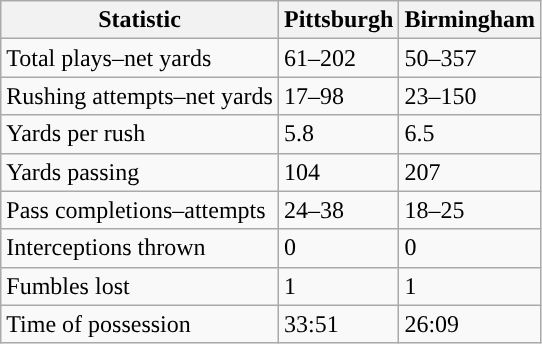<table class="wikitable">
<tr>
<th>Statistic</th>
<th><strong>Pittsburgh</strong></th>
<th><strong>Birmingham</strong></th>
</tr>
<tr>
<td>Total plays–net yards</td>
<td>61–202</td>
<td>50–357</td>
</tr>
<tr>
<td>Rushing attempts–net yards</td>
<td>17–98</td>
<td>23–150</td>
</tr>
<tr>
<td>Yards per rush</td>
<td>5.8</td>
<td>6.5</td>
</tr>
<tr>
<td>Yards passing</td>
<td>104</td>
<td>207</td>
</tr>
<tr>
<td>Pass completions–attempts</td>
<td>24–38</td>
<td>18–25</td>
</tr>
<tr>
<td>Interceptions thrown</td>
<td>0</td>
<td>0</td>
</tr>
<tr>
<td>Fumbles lost</td>
<td>1</td>
<td>1</td>
</tr>
<tr>
<td>Time of possession</td>
<td>33:51</td>
<td>26:09</td>
</tr>
</table>
